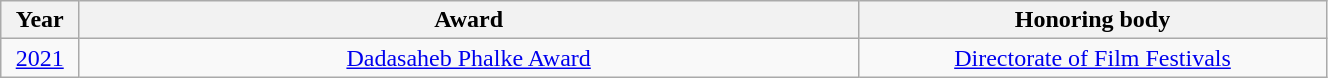<table class="wikitable" style="width:70%;">
<tr>
<th width=5%>Year</th>
<th style="width:50%;">Award</th>
<th style="width:30%;">Honoring body</th>
</tr>
<tr>
<td style="text-align:center;"><a href='#'>2021</a></td>
<td style="text-align:center;"><a href='#'>Dadasaheb Phalke Award</a></td>
<td style="text-align:center;"><a href='#'>Directorate of Film Festivals</a></td>
</tr>
</table>
